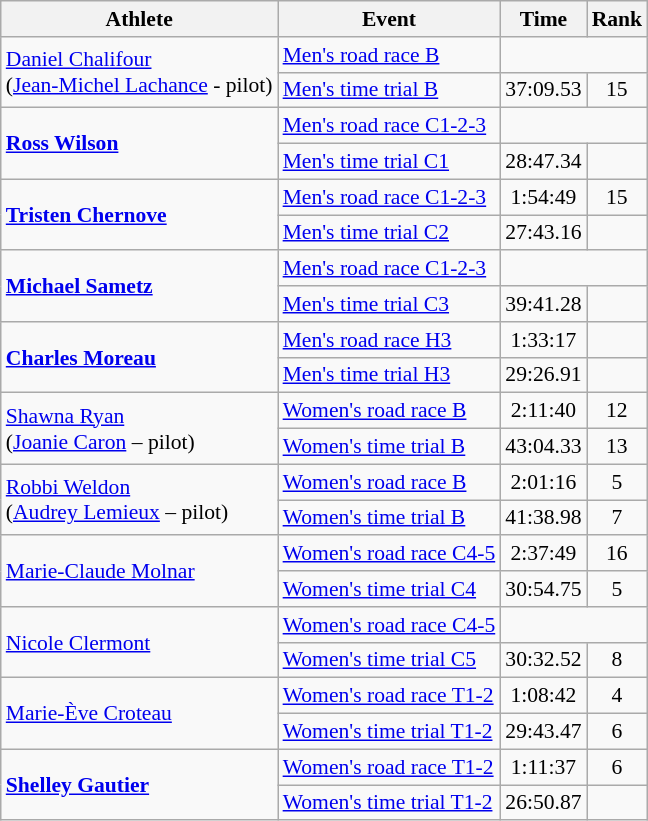<table class=wikitable style="font-size:90%">
<tr>
<th>Athlete</th>
<th>Event</th>
<th>Time</th>
<th>Rank</th>
</tr>
<tr>
<td rowspan="2"><a href='#'>Daniel Chalifour</a> <br> (<a href='#'>Jean-Michel Lachance</a> - pilot)</td>
<td><a href='#'>Men's road race B</a></td>
<td align="center" colspan="2"></td>
</tr>
<tr>
<td><a href='#'>Men's time trial B</a></td>
<td align=center>37:09.53</td>
<td align=center>15</td>
</tr>
<tr>
<td rowspan="2"><strong><a href='#'>Ross Wilson</a></strong></td>
<td><a href='#'>Men's road race C1-2-3</a></td>
<td align="center" colspan="2"></td>
</tr>
<tr>
<td><a href='#'>Men's time trial C1</a></td>
<td align=center>28:47.34</td>
<td align=center></td>
</tr>
<tr>
<td rowspan="2"><strong><a href='#'>Tristen Chernove</a></strong></td>
<td><a href='#'>Men's road race C1-2-3</a></td>
<td align=center>1:54:49</td>
<td align=center>15</td>
</tr>
<tr>
<td><a href='#'>Men's time trial C2</a></td>
<td align=center>27:43.16</td>
<td align=center></td>
</tr>
<tr>
<td rowspan="2"><strong><a href='#'>Michael Sametz</a></strong></td>
<td><a href='#'>Men's road race C1-2-3</a></td>
<td align="center" colspan="2"></td>
</tr>
<tr>
<td><a href='#'>Men's time trial C3</a></td>
<td align=center>39:41.28</td>
<td align=center></td>
</tr>
<tr>
<td rowspan="2"><strong><a href='#'>Charles Moreau</a></strong></td>
<td><a href='#'>Men's road race H3</a></td>
<td align=center>1:33:17</td>
<td align=center></td>
</tr>
<tr>
<td><a href='#'>Men's time trial H3</a></td>
<td align=center>29:26.91</td>
<td align=center></td>
</tr>
<tr>
<td rowspan="2"><a href='#'>Shawna Ryan</a><br> (<a href='#'>Joanie Caron</a> – pilot)</td>
<td><a href='#'>Women's road race B</a></td>
<td align=center>2:11:40</td>
<td align=center>12</td>
</tr>
<tr>
<td><a href='#'>Women's time trial B</a></td>
<td align=center>43:04.33</td>
<td align=center>13</td>
</tr>
<tr>
<td rowspan="2"><a href='#'>Robbi Weldon</a><br> (<a href='#'>Audrey Lemieux</a> – pilot)</td>
<td><a href='#'>Women's road race B</a></td>
<td align=center>2:01:16</td>
<td align=center>5</td>
</tr>
<tr>
<td><a href='#'>Women's time trial B</a></td>
<td align=center>41:38.98</td>
<td align=center>7</td>
</tr>
<tr>
<td rowspan="2"><a href='#'>Marie-Claude Molnar</a></td>
<td><a href='#'>Women's road race C4-5</a></td>
<td align=center>2:37:49</td>
<td align=center>16</td>
</tr>
<tr>
<td><a href='#'>Women's time trial C4</a></td>
<td align=center>30:54.75</td>
<td align=center>5</td>
</tr>
<tr>
<td rowspan="2"><a href='#'>Nicole Clermont</a></td>
<td><a href='#'>Women's road race C4-5</a></td>
<td align="center" colspan="2"></td>
</tr>
<tr>
<td><a href='#'>Women's time trial C5</a></td>
<td align=center>30:32.52</td>
<td align=center>8</td>
</tr>
<tr>
<td rowspan="2"><a href='#'>Marie-Ève Croteau</a></td>
<td><a href='#'>Women's road race T1-2</a></td>
<td align=center>1:08:42</td>
<td align=center>4</td>
</tr>
<tr>
<td><a href='#'>Women's time trial T1-2</a></td>
<td align=center>29:43.47</td>
<td align=center>6</td>
</tr>
<tr>
<td rowspan="2"><strong><a href='#'>Shelley Gautier</a></strong></td>
<td><a href='#'>Women's road race T1-2</a></td>
<td align=center>1:11:37</td>
<td align=center>6</td>
</tr>
<tr>
<td><a href='#'>Women's time trial T1-2</a></td>
<td align=center>26:50.87</td>
<td align=center></td>
</tr>
</table>
